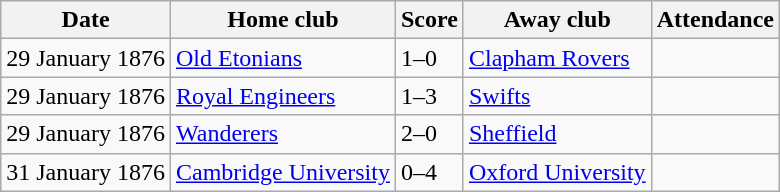<table class="wikitable">
<tr>
<th>Date</th>
<th>Home club</th>
<th>Score</th>
<th>Away club</th>
<th>Attendance</th>
</tr>
<tr>
<td>29 January 1876</td>
<td><a href='#'>Old Etonians</a></td>
<td>1–0</td>
<td><a href='#'>Clapham Rovers</a></td>
<td></td>
</tr>
<tr>
<td>29 January 1876</td>
<td><a href='#'>Royal Engineers</a></td>
<td>1–3</td>
<td><a href='#'>Swifts</a></td>
<td></td>
</tr>
<tr>
<td>29 January 1876</td>
<td><a href='#'>Wanderers</a></td>
<td>2–0</td>
<td><a href='#'>Sheffield</a></td>
<td></td>
</tr>
<tr>
<td>31 January 1876</td>
<td><a href='#'>Cambridge University</a></td>
<td>0–4</td>
<td><a href='#'>Oxford University</a></td>
<td></td>
</tr>
</table>
